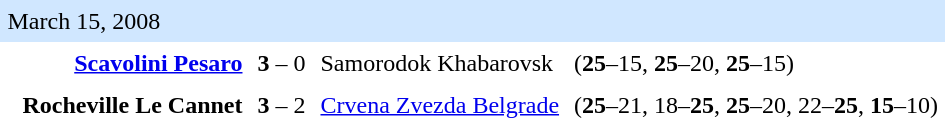<table style=border-collapse:collapse  cellspacing=0 cellpadding=5>
<tr bgcolor=#D0E7FF>
<td colspan="4">March 15, 2008</td>
<td></td>
</tr>
<tr>
<td></td>
<td align=right><strong><a href='#'>Scavolini Pesaro</a></strong> </td>
<td><strong>3</strong> – 0</td>
<td> Samorodok Khabarovsk</td>
<td>(<strong>25</strong>–15, <strong>25</strong>–20, <strong>25</strong>–15)</td>
</tr>
<tr>
<td></td>
<td align=right><strong>Rocheville Le Cannet</strong> </td>
<td><strong>3</strong> – 2</td>
<td>  <a href='#'>Crvena Zvezda Belgrade</a></td>
<td>(<strong>25</strong>–21, 18–<strong>25</strong>, <strong>25</strong>–20, 22–<strong>25</strong>, <strong>15</strong>–10)</td>
</tr>
</table>
